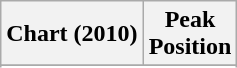<table class="wikitable">
<tr>
<th>Chart (2010)</th>
<th>Peak<br>Position</th>
</tr>
<tr>
</tr>
<tr>
</tr>
</table>
